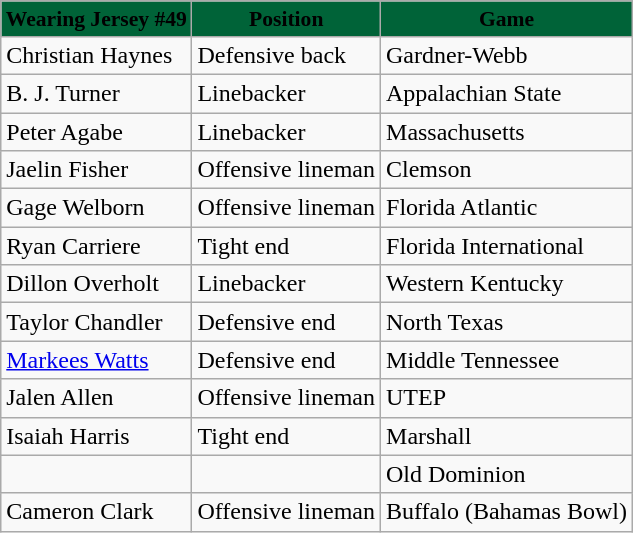<table class="wikitable">
<tr style="background:#006338; text-align:center; font-size:90%;">
<td><span><strong>Wearing Jersey #49</strong></span></td>
<td><span><strong>Position</strong></span></td>
<td><span><strong>Game</strong></span></td>
</tr>
<tr>
<td>Christian Haynes</td>
<td>Defensive back</td>
<td>Gardner-Webb</td>
</tr>
<tr>
<td>B. J. Turner</td>
<td>Linebacker</td>
<td>Appalachian State</td>
</tr>
<tr>
<td>Peter Agabe</td>
<td>Linebacker</td>
<td>Massachusetts</td>
</tr>
<tr>
<td>Jaelin Fisher</td>
<td>Offensive lineman</td>
<td>Clemson</td>
</tr>
<tr>
<td>Gage Welborn</td>
<td>Offensive lineman</td>
<td>Florida Atlantic</td>
</tr>
<tr>
<td>Ryan Carriere</td>
<td>Tight end</td>
<td>Florida International</td>
</tr>
<tr>
<td>Dillon Overholt</td>
<td>Linebacker</td>
<td>Western Kentucky</td>
</tr>
<tr>
<td>Taylor Chandler</td>
<td>Defensive end</td>
<td>North Texas</td>
</tr>
<tr>
<td><a href='#'>Markees Watts</a></td>
<td>Defensive end</td>
<td>Middle Tennessee</td>
</tr>
<tr>
<td>Jalen Allen</td>
<td>Offensive lineman</td>
<td>UTEP</td>
</tr>
<tr>
<td>Isaiah Harris</td>
<td>Tight end</td>
<td>Marshall</td>
</tr>
<tr>
<td></td>
<td></td>
<td>Old Dominion</td>
</tr>
<tr>
<td Cameron Clark (American football)>Cameron Clark</td>
<td>Offensive lineman</td>
<td>Buffalo (Bahamas Bowl)</td>
</tr>
</table>
